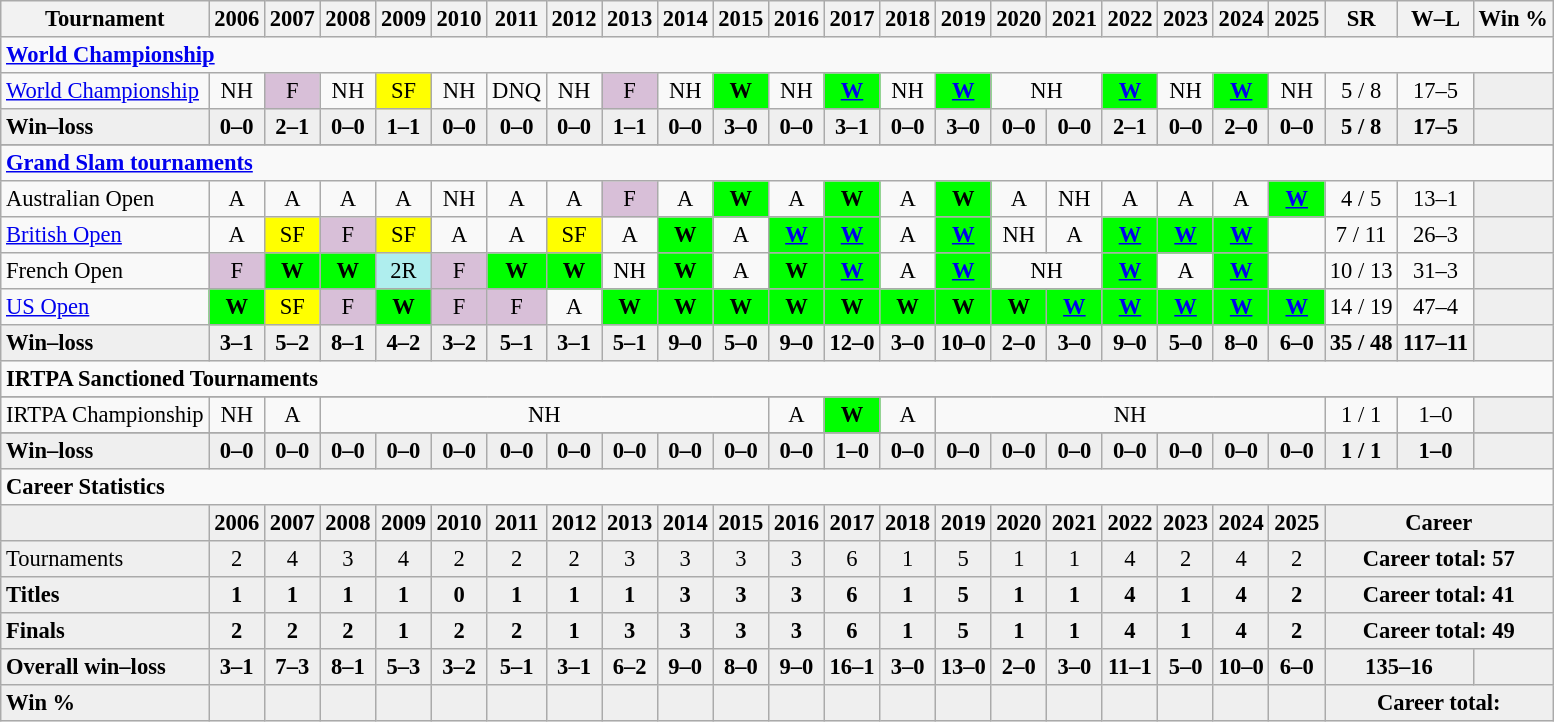<table class="wikitable nowrap" style=text-align:center;font-size:94%>
<tr>
<th>Tournament</th>
<th>2006</th>
<th>2007</th>
<th>2008</th>
<th>2009</th>
<th>2010</th>
<th>2011</th>
<th>2012</th>
<th>2013</th>
<th>2014</th>
<th>2015</th>
<th>2016</th>
<th>2017</th>
<th>2018</th>
<th>2019</th>
<th>2020</th>
<th>2021</th>
<th>2022</th>
<th>2023</th>
<th>2024</th>
<th>2025</th>
<th>SR</th>
<th>W–L</th>
<th>Win %</th>
</tr>
<tr>
<td colspan="24" style="text-align:left"><strong><a href='#'>World Championship</a></strong></td>
</tr>
<tr>
<td align=left><a href='#'>World Championship</a></td>
<td>NH</td>
<td style="background:thistle;">F</td>
<td>NH</td>
<td style="background:yellow;">SF</td>
<td>NH</td>
<td>DNQ</td>
<td>NH</td>
<td style="background:thistle;">F</td>
<td>NH</td>
<td bgcolor=lime><strong>W</strong></td>
<td>NH</td>
<td bgcolor=lime><a href='#'><strong>W</strong></a></td>
<td>NH</td>
<td bgcolor=lime><a href='#'><strong>W</strong></a></td>
<td colspan=2>NH</td>
<td bgcolor=lime><a href='#'><strong>W</strong></a></td>
<td>NH</td>
<td bgcolor=lime><a href='#'><strong>W</strong></a></td>
<td>NH</td>
<td>5 / 8</td>
<td>17–5</td>
<td bgcolor=efefef></td>
</tr>
<tr style=font-weight:bold;background:#efefef>
<td style=text-align:left>Win–loss</td>
<td>0–0</td>
<td>2–1</td>
<td>0–0</td>
<td>1–1</td>
<td>0–0</td>
<td>0–0</td>
<td>0–0</td>
<td>1–1</td>
<td>0–0</td>
<td>3–0</td>
<td>0–0</td>
<td>3–1</td>
<td>0–0</td>
<td>3–0</td>
<td>0–0</td>
<td>0–0</td>
<td>2–1</td>
<td>0–0</td>
<td>2–0</td>
<td>0–0</td>
<td>5 / 8</td>
<td>17–5</td>
<td bgcolor=efefef></td>
</tr>
<tr style=font-weight:bold;background:#efefef>
</tr>
<tr>
<td colspan="24" style="text-align:left"><strong><a href='#'>Grand Slam tournaments</a></strong></td>
</tr>
<tr>
<td align=left>Australian Open</td>
<td>A</td>
<td>A</td>
<td>A</td>
<td>A</td>
<td>NH</td>
<td>A</td>
<td>A</td>
<td style="background:thistle;">F</td>
<td>A</td>
<td bgcolor=lime><strong>W</strong></td>
<td>A</td>
<td bgcolor=lime><strong>W</strong></td>
<td>A</td>
<td bgcolor=lime><strong>W</strong></td>
<td>A</td>
<td>NH</td>
<td>A</td>
<td>A</td>
<td>A</td>
<td bgcolor=lime><a href='#'><strong>W</strong></a></td>
<td>4 / 5</td>
<td>13–1</td>
<td bgcolor=efefef></td>
</tr>
<tr>
<td align=left><a href='#'>British Open</a></td>
<td>A</td>
<td style="background:yellow;">SF</td>
<td style="background:thistle;">F</td>
<td style="background:yellow;">SF</td>
<td>A</td>
<td>A</td>
<td style="background:yellow;">SF</td>
<td>A</td>
<td bgcolor=lime><strong>W</strong></td>
<td>A</td>
<td bgcolor=lime><a href='#'><strong>W</strong></a></td>
<td bgcolor=lime><a href='#'><strong>W</strong></a></td>
<td>A</td>
<td bgcolor=lime><a href='#'><strong>W</strong></a></td>
<td>NH</td>
<td>A</td>
<td bgcolor=lime><a href='#'><strong>W</strong></a></td>
<td bgcolor=lime><a href='#'><strong>W</strong></a></td>
<td bgcolor=lime><a href='#'><strong>W</strong></a></td>
<td></td>
<td>7 / 11</td>
<td>26–3</td>
<td bgcolor=efefef></td>
</tr>
<tr>
<td align=left>French Open</td>
<td style="background:thistle;">F</td>
<td bgcolor=lime><strong>W</strong></td>
<td bgcolor=lime><strong>W</strong></td>
<td bgcolor=afeeee>2R</td>
<td style="background:thistle;">F</td>
<td bgcolor=lime><strong>W</strong></td>
<td bgcolor=lime><strong>W</strong></td>
<td>NH</td>
<td bgcolor=lime><strong>W</strong></td>
<td>A</td>
<td bgcolor=lime><strong>W</strong></td>
<td bgcolor=lime><a href='#'><strong>W</strong></a></td>
<td>A</td>
<td bgcolor=lime><a href='#'><strong>W</strong></a></td>
<td colspan=2>NH</td>
<td bgcolor=lime><a href='#'><strong>W</strong></a></td>
<td>A</td>
<td bgcolor=lime><a href='#'><strong>W</strong></a></td>
<td></td>
<td>10 / 13</td>
<td>31–3</td>
<td bgcolor=efefef></td>
</tr>
<tr>
<td align=left><a href='#'>US Open</a></td>
<td bgcolor=lime><strong>W</strong></td>
<td style="background:yellow;">SF</td>
<td style="background:thistle;">F</td>
<td bgcolor=lime><strong>W</strong></td>
<td style="background:thistle;">F</td>
<td style="background:thistle;">F</td>
<td>A</td>
<td bgcolor=lime><strong>W</strong></td>
<td bgcolor=lime><strong>W</strong></td>
<td bgcolor=lime><strong>W</strong></td>
<td bgcolor=lime><strong>W</strong></td>
<td bgcolor=lime><strong>W</strong></td>
<td bgcolor=lime><strong>W</strong></td>
<td bgcolor=lime><strong>W</strong></td>
<td bgcolor=lime><strong>W</strong></td>
<td bgcolor=lime><a href='#'><strong>W</strong></a></td>
<td bgcolor=lime><a href='#'><strong>W</strong></a></td>
<td bgcolor=lime><a href='#'><strong>W</strong></a></td>
<td bgcolor=lime><a href='#'><strong>W</strong></a></td>
<td bgcolor=lime><a href='#'><strong>W</strong></a></td>
<td>14 / 19</td>
<td>47–4</td>
<td bgcolor=efefef></td>
</tr>
<tr style=font-weight:bold;background:#efefef>
<td style=text-align:left>Win–loss</td>
<td>3–1</td>
<td>5–2</td>
<td>8–1</td>
<td>4–2</td>
<td>3–2</td>
<td>5–1</td>
<td>3–1</td>
<td>5–1</td>
<td>9–0</td>
<td>5–0</td>
<td>9–0</td>
<td>12–0</td>
<td>3–0</td>
<td>10–0</td>
<td>2–0</td>
<td>3–0</td>
<td>9–0</td>
<td>5–0</td>
<td>8–0</td>
<td>6–0</td>
<td>35 / 48</td>
<td>117–11</td>
<td bgcolor=efefef></td>
</tr>
<tr>
<td colspan="24" style="text-align:left"><strong>IRTPA Sanctioned Tournaments</strong></td>
</tr>
<tr>
</tr>
<tr>
</tr>
<tr>
<td align=left>IRTPA Championship</td>
<td>NH</td>
<td>A</td>
<td colspan=8>NH</td>
<td>A</td>
<td bgcolor=lime><strong>W</strong></td>
<td>A</td>
<td colspan=7>NH</td>
<td>1 / 1</td>
<td>1–0</td>
<td bgcolor=efefef></td>
</tr>
<tr>
</tr>
<tr style=font-weight:bold;background:#efefef>
<td style=text-align:left>Win–loss</td>
<td>0–0</td>
<td>0–0</td>
<td>0–0</td>
<td>0–0</td>
<td>0–0</td>
<td>0–0</td>
<td>0–0</td>
<td>0–0</td>
<td>0–0</td>
<td>0–0</td>
<td>0–0</td>
<td>1–0</td>
<td>0–0</td>
<td>0–0</td>
<td>0–0</td>
<td>0–0</td>
<td>0–0</td>
<td>0–0</td>
<td>0–0</td>
<td>0–0</td>
<td>1 / 1</td>
<td>1–0</td>
<td bgcolor=efefef></td>
</tr>
<tr>
<td colspan="24" style="text-align:left"><strong>Career Statistics</strong></td>
</tr>
<tr style="font-weight:bold;background:#EFEFEF;">
<td></td>
<td>2006</td>
<td>2007</td>
<td>2008</td>
<td>2009</td>
<td>2010</td>
<td>2011</td>
<td>2012</td>
<td>2013</td>
<td>2014</td>
<td>2015</td>
<td>2016</td>
<td>2017</td>
<td>2018</td>
<td>2019</td>
<td>2020</td>
<td>2021</td>
<td>2022</td>
<td>2023</td>
<td>2024</td>
<td>2025</td>
<td colspan=3>Career</td>
</tr>
<tr style="background:#EFEFEF">
<td align=left>Tournaments</td>
<td>2</td>
<td>4</td>
<td>3</td>
<td>4</td>
<td>2</td>
<td>2</td>
<td>2</td>
<td>3</td>
<td>3</td>
<td>3</td>
<td>3</td>
<td>6</td>
<td>1</td>
<td>5</td>
<td>1</td>
<td>1</td>
<td>4</td>
<td>2</td>
<td>4</td>
<td>2</td>
<td colspan="3"><strong>Career total: 57</strong></td>
</tr>
<tr style=font-weight:bold;background:#efefef>
<td style=text-align:left>Titles</td>
<td>1</td>
<td>1</td>
<td>1</td>
<td>1</td>
<td>0</td>
<td>1</td>
<td>1</td>
<td>1</td>
<td>3</td>
<td>3</td>
<td>3</td>
<td>6</td>
<td>1</td>
<td>5</td>
<td>1</td>
<td>1</td>
<td>4</td>
<td>1</td>
<td>4</td>
<td>2</td>
<td colspan="3"><strong>Career total: 41</strong></td>
</tr>
<tr style=font-weight:bold;background:#efefef>
<td style=text-align:left>Finals</td>
<td>2</td>
<td>2</td>
<td>2</td>
<td>1</td>
<td>2</td>
<td>2</td>
<td>1</td>
<td>3</td>
<td>3</td>
<td>3</td>
<td>3</td>
<td>6</td>
<td>1</td>
<td>5</td>
<td>1</td>
<td>1</td>
<td>4</td>
<td>1</td>
<td>4</td>
<td>2</td>
<td colspan="3"><strong>Career total: 49</strong></td>
</tr>
<tr style=font-weight:bold;background:#efefef>
<td style=text-align:left>Overall win–loss</td>
<td>3–1</td>
<td>7–3</td>
<td>8–1</td>
<td>5–3</td>
<td>3–2</td>
<td>5–1</td>
<td>3–1</td>
<td>6–2</td>
<td>9–0</td>
<td>8–0</td>
<td>9–0</td>
<td>16–1</td>
<td>3–0</td>
<td>13–0</td>
<td>2–0</td>
<td>3–0</td>
<td>11–1</td>
<td>5–0</td>
<td>10–0</td>
<td>6–0</td>
<td colspan="2">135–16</td>
<td></td>
</tr>
<tr style=font-weight:bold;background:#efefef>
<td align=left>Win %</td>
<td></td>
<td></td>
<td></td>
<td></td>
<td></td>
<td></td>
<td></td>
<td></td>
<td></td>
<td></td>
<td></td>
<td></td>
<td></td>
<td></td>
<td></td>
<td></td>
<td></td>
<td></td>
<td></td>
<td></td>
<td colspan="3"><strong>Career total: </strong></td>
</tr>
</table>
